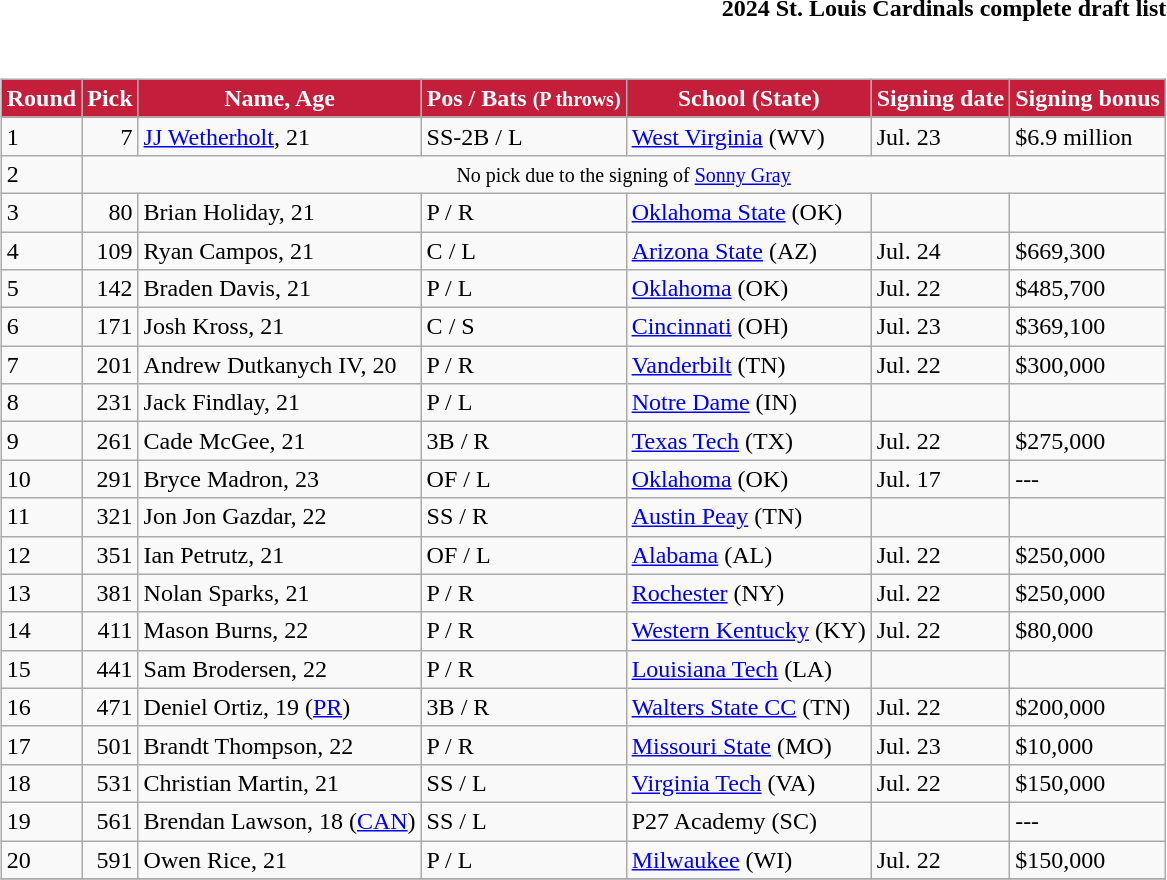<table class="toccolours collapsible" style="width:100%; background:inherit">
<tr>
<th>2024 St. Louis Cardinals complete draft list</th>
</tr>
<tr>
<td><br><table class="wikitable">
<tr>
<th style="background:#C41E3A; color:white;">Round</th>
<th style="background:#C41E3A; color:white;">Pick</th>
<th style="background:#C41E3A; color:white;">Name, Age</th>
<th style="background:#C41E3A; color:white;">Pos / Bats <small> (P throws)</small></th>
<th style="background:#C41E3A; color:white;">School (State)</th>
<th style="background:#C41E3A; color:white;">Signing date</th>
<th style="background:#C41E3A; color:white;">Signing bonus</th>
</tr>
<tr>
<td>1</td>
<td align=right>7</td>
<td><a href='#'>JJ Wetherholt</a>, 21</td>
<td>SS-2B / L </td>
<td><a href='#'>West Virginia</a> (WV)</td>
<td>Jul. 23</td>
<td>$6.9 million</td>
</tr>
<tr>
<td>2</td>
<td colspan=6 align=center><small> No pick due to the signing of <a href='#'>Sonny Gray</a></small></td>
</tr>
<tr>
<td>3</td>
<td align=right>80</td>
<td>Brian Holiday, 21</td>
<td>P / R </td>
<td><a href='#'>Oklahoma State</a> (OK)</td>
<td></td>
<td></td>
</tr>
<tr>
<td>4</td>
<td align=right>109</td>
<td>Ryan Campos, 21</td>
<td>C / L </td>
<td><a href='#'>Arizona State</a> (AZ)</td>
<td>Jul. 24</td>
<td>$669,300</td>
</tr>
<tr>
<td>5</td>
<td align=right>142</td>
<td>Braden Davis, 21</td>
<td>P / L</td>
<td><a href='#'>Oklahoma</a> (OK)</td>
<td>Jul. 22</td>
<td>$485,700</td>
</tr>
<tr>
<td>6</td>
<td align=right>171</td>
<td>Josh Kross, 21</td>
<td>C / S</td>
<td><a href='#'>Cincinnati</a> (OH)</td>
<td>Jul. 23</td>
<td>$369,100</td>
</tr>
<tr>
<td>7</td>
<td align=right>201</td>
<td>Andrew Dutkanych IV, 20</td>
<td>P / R</td>
<td><a href='#'>Vanderbilt</a> (TN)</td>
<td>Jul. 22</td>
<td>$300,000</td>
</tr>
<tr>
<td>8</td>
<td align=right>231</td>
<td>Jack Findlay, 21</td>
<td>P / L</td>
<td><a href='#'>Notre Dame</a> (IN)</td>
<td></td>
<td></td>
</tr>
<tr>
<td>9</td>
<td align=right>261</td>
<td>Cade McGee, 21</td>
<td>3B / R</td>
<td><a href='#'>Texas Tech</a> (TX)</td>
<td>Jul. 22</td>
<td>$275,000</td>
</tr>
<tr>
<td>10</td>
<td align=right>291</td>
<td>Bryce Madron, 23</td>
<td>OF / L</td>
<td><a href='#'>Oklahoma</a> (OK)</td>
<td>Jul. 17</td>
<td>---</td>
</tr>
<tr>
<td>11</td>
<td align=right>321</td>
<td>Jon Jon Gazdar, 22</td>
<td>SS / R</td>
<td><a href='#'>Austin Peay</a> (TN)</td>
<td></td>
<td></td>
</tr>
<tr>
<td>12</td>
<td align=right>351</td>
<td>Ian Petrutz, 21</td>
<td>OF / L</td>
<td><a href='#'>Alabama</a> (AL)</td>
<td>Jul. 22</td>
<td>$250,000</td>
</tr>
<tr>
<td>13</td>
<td align=right>381</td>
<td>Nolan Sparks, 21</td>
<td>P / R</td>
<td><a href='#'>Rochester</a> (NY)</td>
<td>Jul. 22</td>
<td>$250,000</td>
</tr>
<tr>
<td>14</td>
<td align=right>411</td>
<td>Mason Burns, 22</td>
<td>P / R</td>
<td><a href='#'>Western Kentucky</a> (KY)</td>
<td>Jul. 22</td>
<td>$80,000</td>
</tr>
<tr>
<td>15</td>
<td align=right>441</td>
<td>Sam Brodersen, 22</td>
<td>P / R</td>
<td><a href='#'>Louisiana Tech</a> (LA)</td>
<td></td>
<td></td>
</tr>
<tr>
<td>16</td>
<td align=right>471</td>
<td>Deniel Ortiz, 19 (<a href='#'>PR</a>)</td>
<td>3B / R</td>
<td><a href='#'>Walters State CC</a> (TN)</td>
<td>Jul. 22</td>
<td>$200,000</td>
</tr>
<tr>
<td>17</td>
<td align=right>501</td>
<td>Brandt Thompson, 22</td>
<td>P / R</td>
<td><a href='#'>Missouri State</a> (MO)</td>
<td>Jul. 23</td>
<td>$10,000</td>
</tr>
<tr>
<td>18</td>
<td align=right>531</td>
<td>Christian Martin, 21</td>
<td>SS / L</td>
<td><a href='#'>Virginia Tech</a> (VA)</td>
<td>Jul. 22</td>
<td>$150,000</td>
</tr>
<tr>
<td>19</td>
<td align=right>561</td>
<td>Brendan Lawson, 18 (<a href='#'>CAN</a>)</td>
<td>SS / L</td>
<td>P27 Academy (SC)</td>
<td></td>
<td>---</td>
</tr>
<tr>
<td>20</td>
<td align=right>591</td>
<td>Owen Rice, 21</td>
<td>P / L</td>
<td><a href='#'>Milwaukee</a> (WI)</td>
<td>Jul. 22</td>
<td>$150,000</td>
</tr>
<tr>
</tr>
</table>
</td>
</tr>
</table>
